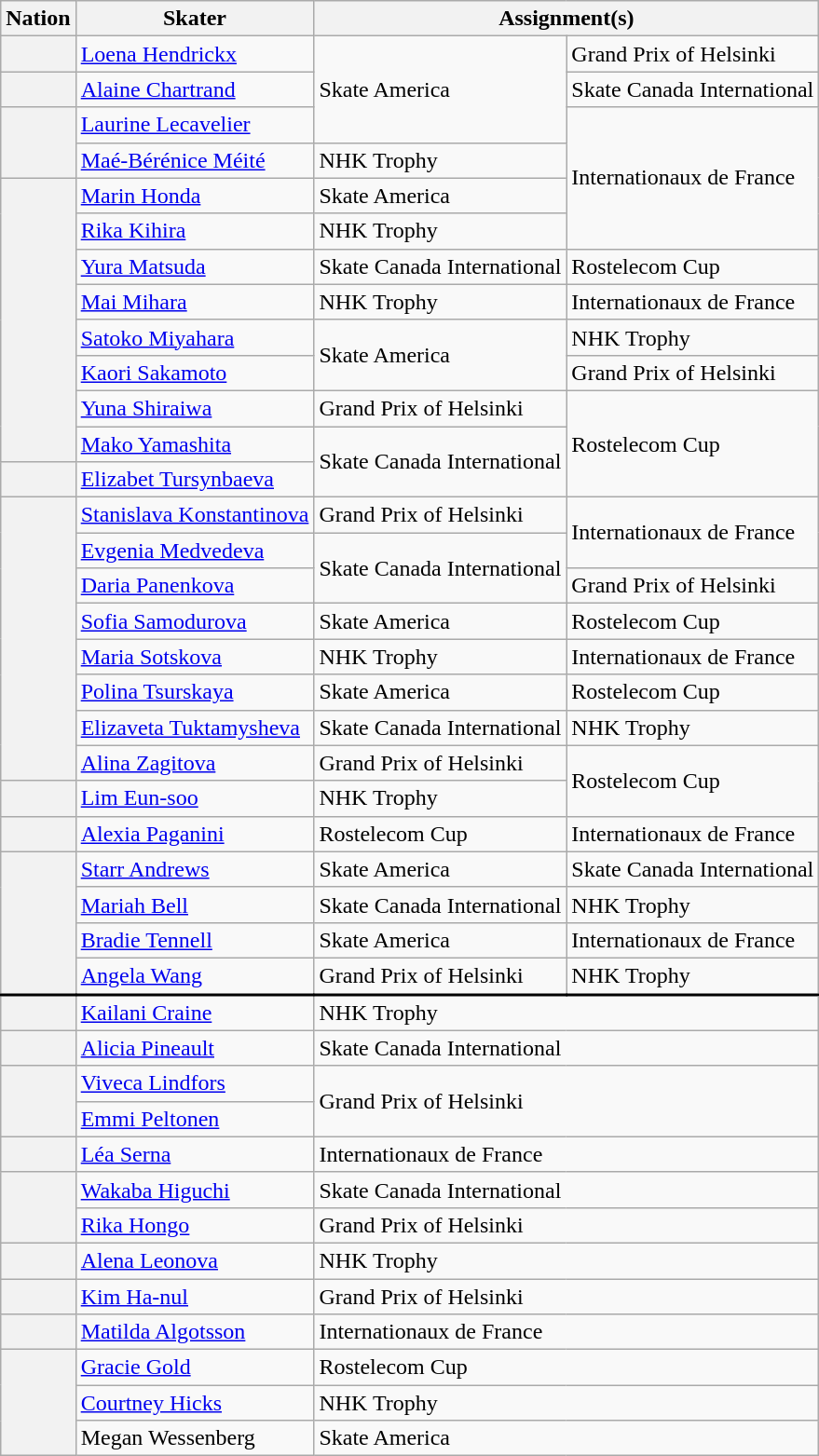<table class="wikitable unsortable" style="text-align:left">
<tr>
<th scope="col">Nation</th>
<th scope="col">Skater</th>
<th scope="col" colspan="2">Assignment(s)</th>
</tr>
<tr>
<th scope="row" style="text-align:left"></th>
<td><a href='#'>Loena Hendrickx</a></td>
<td rowspan="3">Skate America</td>
<td>Grand Prix of Helsinki</td>
</tr>
<tr>
<th scope="row" style="text-align:left"></th>
<td><a href='#'>Alaine Chartrand</a></td>
<td>Skate Canada International</td>
</tr>
<tr>
<th scope="row" style="text-align:left" rowspan="2"></th>
<td><a href='#'>Laurine Lecavelier</a></td>
<td rowspan="4">Internationaux de France</td>
</tr>
<tr>
<td><a href='#'>Maé-Bérénice Méité</a></td>
<td>NHK Trophy</td>
</tr>
<tr>
<th scope="row" style="text-align:left" rowspan="8"></th>
<td><a href='#'>Marin Honda</a></td>
<td>Skate America</td>
</tr>
<tr>
<td><a href='#'>Rika Kihira</a></td>
<td>NHK Trophy</td>
</tr>
<tr>
<td><a href='#'>Yura Matsuda</a></td>
<td>Skate Canada International</td>
<td>Rostelecom Cup</td>
</tr>
<tr>
<td><a href='#'>Mai Mihara</a></td>
<td>NHK Trophy</td>
<td>Internationaux de France</td>
</tr>
<tr>
<td><a href='#'>Satoko Miyahara</a></td>
<td rowspan="2">Skate America</td>
<td>NHK Trophy</td>
</tr>
<tr>
<td><a href='#'>Kaori Sakamoto</a></td>
<td>Grand Prix of Helsinki</td>
</tr>
<tr>
<td><a href='#'>Yuna Shiraiwa</a></td>
<td>Grand Prix of Helsinki</td>
<td rowspan="3">Rostelecom Cup</td>
</tr>
<tr>
<td><a href='#'>Mako Yamashita</a></td>
<td rowspan="2">Skate Canada International</td>
</tr>
<tr>
<th scope="row" style="text-align:left"></th>
<td><a href='#'>Elizabet Tursynbaeva</a></td>
</tr>
<tr>
<th scope="row" style="text-align:left" rowspan="8"></th>
<td><a href='#'>Stanislava Konstantinova</a></td>
<td>Grand Prix of Helsinki</td>
<td rowspan="2">Internationaux de France</td>
</tr>
<tr>
<td><a href='#'>Evgenia Medvedeva</a></td>
<td rowspan="2">Skate Canada International</td>
</tr>
<tr>
<td><a href='#'>Daria Panenkova</a></td>
<td>Grand Prix of Helsinki</td>
</tr>
<tr>
<td><a href='#'>Sofia Samodurova</a></td>
<td>Skate America</td>
<td>Rostelecom Cup</td>
</tr>
<tr>
<td><a href='#'>Maria Sotskova</a></td>
<td>NHK Trophy</td>
<td>Internationaux de France</td>
</tr>
<tr>
<td><a href='#'>Polina Tsurskaya</a></td>
<td>Skate America</td>
<td>Rostelecom Cup</td>
</tr>
<tr>
<td><a href='#'>Elizaveta Tuktamysheva</a></td>
<td>Skate Canada International</td>
<td>NHK Trophy</td>
</tr>
<tr>
<td><a href='#'>Alina Zagitova</a></td>
<td>Grand Prix of Helsinki</td>
<td rowspan="2">Rostelecom Cup</td>
</tr>
<tr>
<th scope="row" style="text-align:left"></th>
<td><a href='#'>Lim Eun-soo</a></td>
<td>NHK Trophy</td>
</tr>
<tr>
<th scope="row" style="text-align:left"></th>
<td><a href='#'>Alexia Paganini</a></td>
<td>Rostelecom Cup</td>
<td>Internationaux de France</td>
</tr>
<tr>
<th scope="row" style="text-align:left" rowspan="4"></th>
<td><a href='#'>Starr Andrews</a></td>
<td>Skate America</td>
<td>Skate Canada International</td>
</tr>
<tr>
<td><a href='#'>Mariah Bell</a></td>
<td>Skate Canada International</td>
<td>NHK Trophy</td>
</tr>
<tr>
<td><a href='#'>Bradie Tennell</a></td>
<td>Skate America</td>
<td>Internationaux de France</td>
</tr>
<tr>
<td><a href='#'>Angela Wang</a></td>
<td>Grand Prix of Helsinki</td>
<td>NHK Trophy</td>
</tr>
<tr style="border-top:2.5px solid">
<th scope="row" style="text-align:left"></th>
<td><a href='#'>Kailani Craine</a></td>
<td colspan="2">NHK Trophy</td>
</tr>
<tr>
<th scope="row" style="text-align:left"></th>
<td><a href='#'>Alicia Pineault</a></td>
<td colspan="2">Skate Canada International</td>
</tr>
<tr>
<th scope="row" style="text-align:left" rowspan="2"></th>
<td><a href='#'>Viveca Lindfors</a></td>
<td colspan="2" rowspan="2">Grand Prix of Helsinki</td>
</tr>
<tr>
<td><a href='#'>Emmi Peltonen</a></td>
</tr>
<tr>
<th scope="row" style="text-align:left"></th>
<td><a href='#'>Léa Serna</a></td>
<td colspan="2">Internationaux de France</td>
</tr>
<tr>
<th scope="row" style="text-align:left" rowspan="2"></th>
<td><a href='#'>Wakaba Higuchi</a></td>
<td colspan="2">Skate Canada International</td>
</tr>
<tr>
<td><a href='#'>Rika Hongo</a></td>
<td colspan="2">Grand Prix of Helsinki</td>
</tr>
<tr>
<th scope="row" style="text-align:left"></th>
<td><a href='#'>Alena Leonova</a></td>
<td colspan="2">NHK Trophy</td>
</tr>
<tr>
<th scope="row" style="text-align:left"></th>
<td><a href='#'>Kim Ha-nul</a></td>
<td colspan="2">Grand Prix of Helsinki</td>
</tr>
<tr>
<th scope="row" style="text-align:left"></th>
<td><a href='#'>Matilda Algotsson</a></td>
<td colspan="2">Internationaux de France</td>
</tr>
<tr>
<th scope="row" style="text-align:left" rowspan="3"></th>
<td><a href='#'>Gracie Gold</a></td>
<td colspan="2">Rostelecom Cup</td>
</tr>
<tr>
<td><a href='#'>Courtney Hicks</a></td>
<td colspan="2">NHK Trophy</td>
</tr>
<tr>
<td>Megan Wessenberg</td>
<td colspan="2">Skate America</td>
</tr>
</table>
